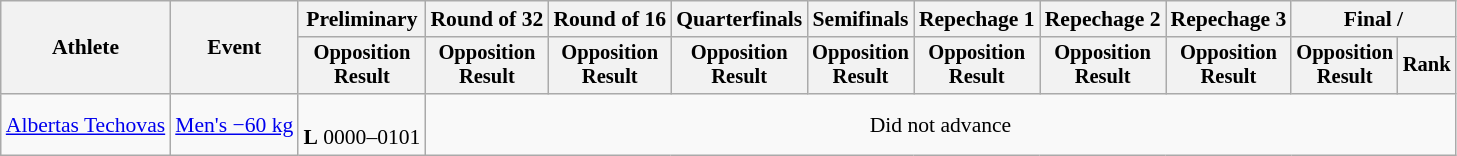<table class="wikitable" style="font-size:90%">
<tr>
<th rowspan="2">Athlete</th>
<th rowspan="2">Event</th>
<th>Preliminary</th>
<th>Round of 32</th>
<th>Round of 16</th>
<th>Quarterfinals</th>
<th>Semifinals</th>
<th>Repechage 1</th>
<th>Repechage 2</th>
<th>Repechage 3</th>
<th colspan=2>Final / </th>
</tr>
<tr style="font-size:95%">
<th>Opposition<br>Result</th>
<th>Opposition<br>Result</th>
<th>Opposition<br>Result</th>
<th>Opposition<br>Result</th>
<th>Opposition<br>Result</th>
<th>Opposition<br>Result</th>
<th>Opposition<br>Result</th>
<th>Opposition<br>Result</th>
<th>Opposition<br>Result</th>
<th>Rank</th>
</tr>
<tr align=center>
<td align=left><a href='#'>Albertas Techovas</a></td>
<td align=left><a href='#'>Men's −60 kg</a></td>
<td><br><strong>L</strong> 0000–0101</td>
<td colspan=9>Did not advance</td>
</tr>
</table>
